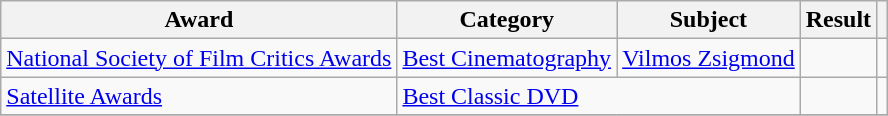<table class="wikitable">
<tr>
<th>Award</th>
<th>Category</th>
<th>Subject</th>
<th>Result</th>
<th></th>
</tr>
<tr>
<td><a href='#'>National Society of Film Critics Awards</a></td>
<td><a href='#'>Best Cinematography</a></td>
<td><a href='#'>Vilmos Zsigmond</a></td>
<td></td>
<td></td>
</tr>
<tr>
<td><a href='#'>Satellite Awards</a></td>
<td colspan=2><a href='#'>Best Classic DVD</a></td>
<td></td>
<td></td>
</tr>
<tr>
</tr>
</table>
